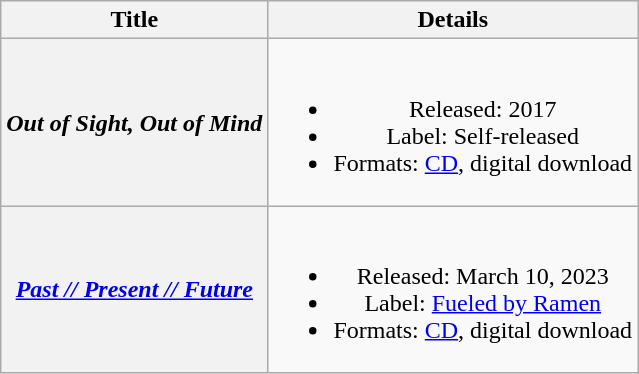<table class="wikitable plainrowheaders" style="text-align:center;">
<tr>
<th scope="col">Title</th>
<th scope="col">Details</th>
</tr>
<tr>
<th scope="row"><em>Out of Sight, Out of Mind</em></th>
<td><br><ul><li>Released: 2017</li><li>Label: Self-released</li><li>Formats: <a href='#'>CD</a>, digital download</li></ul></td>
</tr>
<tr>
<th scope="row"><em><a href='#'>Past // Present // Future</a></em></th>
<td><br><ul><li>Released: March 10, 2023</li><li>Label: <a href='#'>Fueled by Ramen</a></li><li>Formats: <a href='#'>CD</a>, digital download</li></ul></td>
</tr>
</table>
